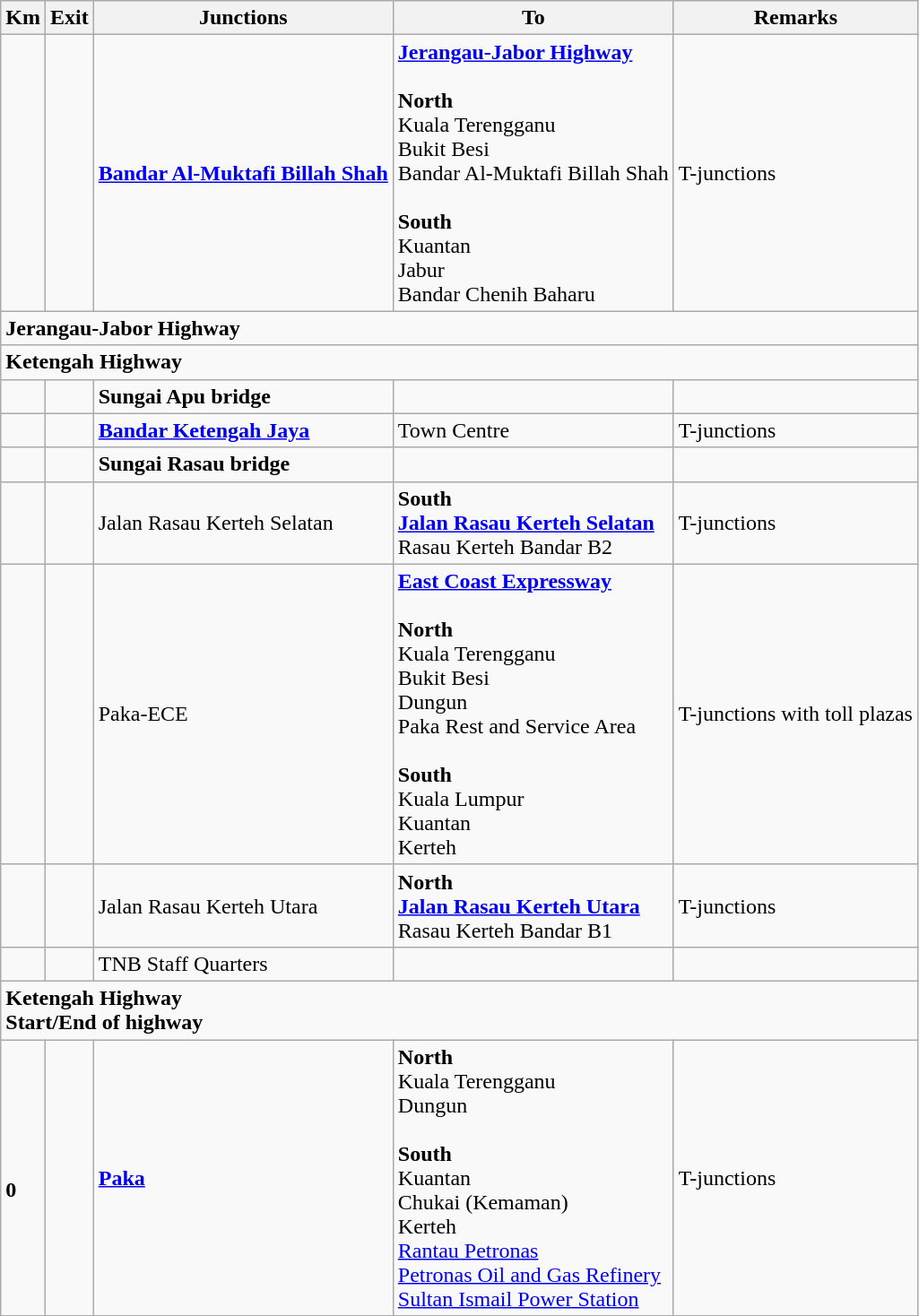<table class="wikitable">
<tr>
<th>Km</th>
<th>Exit</th>
<th>Junctions</th>
<th>To</th>
<th>Remarks</th>
</tr>
<tr>
<td></td>
<td></td>
<td><strong><a href='#'>Bandar Al-Muktafi Billah Shah</a></strong></td>
<td> <strong><a href='#'>Jerangau-Jabor Highway</a></strong><br><br><strong>North</strong><br> Kuala Terengganu<br> Bukit Besi<br> Bandar Al-Muktafi Billah Shah<br><br><strong>South</strong><br> Kuantan<br> Jabur<br> Bandar Chenih Baharu</td>
<td>T-junctions</td>
</tr>
<tr>
<td style="width:600px" colspan="6" style="text-align:center; background:blue;"><strong><span> Jerangau-Jabor Highway</span></strong></td>
</tr>
<tr>
<td style="width:600px" colspan="6" style="text-align:center; background:blue;"><strong><span> Ketengah Highway</span></strong></td>
</tr>
<tr>
<td></td>
<td></td>
<td><strong>Sungai Apu bridge</strong></td>
<td></td>
<td></td>
</tr>
<tr>
<td></td>
<td></td>
<td><strong><a href='#'>Bandar Ketengah Jaya</a></strong></td>
<td>Town Centre</td>
<td>T-junctions</td>
</tr>
<tr>
<td></td>
<td></td>
<td><strong>Sungai Rasau bridge</strong></td>
<td></td>
<td></td>
</tr>
<tr>
<td></td>
<td></td>
<td>Jalan Rasau Kerteh Selatan</td>
<td><strong>South</strong><br> <strong><a href='#'>Jalan Rasau Kerteh Selatan</a></strong><br>Rasau Kerteh Bandar B2</td>
<td>T-junctions</td>
</tr>
<tr>
<td></td>
<td></td>
<td>Paka-ECE</td>
<td> <strong><a href='#'>East Coast Expressway</a></strong><br><br><strong>North</strong><br>Kuala Terengganu<br>Bukit Besi<br>Dungun<br> Paka Rest and Service Area<br><br><strong>South</strong><br>Kuala Lumpur<br>Kuantan<br>Kerteh</td>
<td>T-junctions with toll plazas</td>
</tr>
<tr>
<td></td>
<td></td>
<td>Jalan Rasau Kerteh Utara</td>
<td><strong>North</strong><br> <strong><a href='#'>Jalan Rasau Kerteh Utara</a></strong><br>Rasau Kerteh Bandar B1</td>
<td>T-junctions</td>
</tr>
<tr>
<td></td>
<td></td>
<td>TNB Staff Quarters</td>
<td></td>
<td></td>
</tr>
<tr>
<td style="width:600px" colspan="6" style="text-align:center; background:blue;"><strong><span> Ketengah Highway<br>Start/End of highway</span></strong></td>
</tr>
<tr>
<td><br><strong>0</strong></td>
<td></td>
<td><strong><a href='#'>Paka</a></strong></td>
<td><strong>North</strong><br>  Kuala Terengganu<br>  Dungun<br><br><strong>South</strong><br>  Kuantan<br>  Chukai (Kemaman)<br>  Kerteh<br>  <a href='#'>Rantau Petronas</a><br><a href='#'>Petronas Oil and Gas Refinery</a><br><a href='#'>Sultan Ismail Power Station</a></td>
<td>T-junctions</td>
</tr>
</table>
